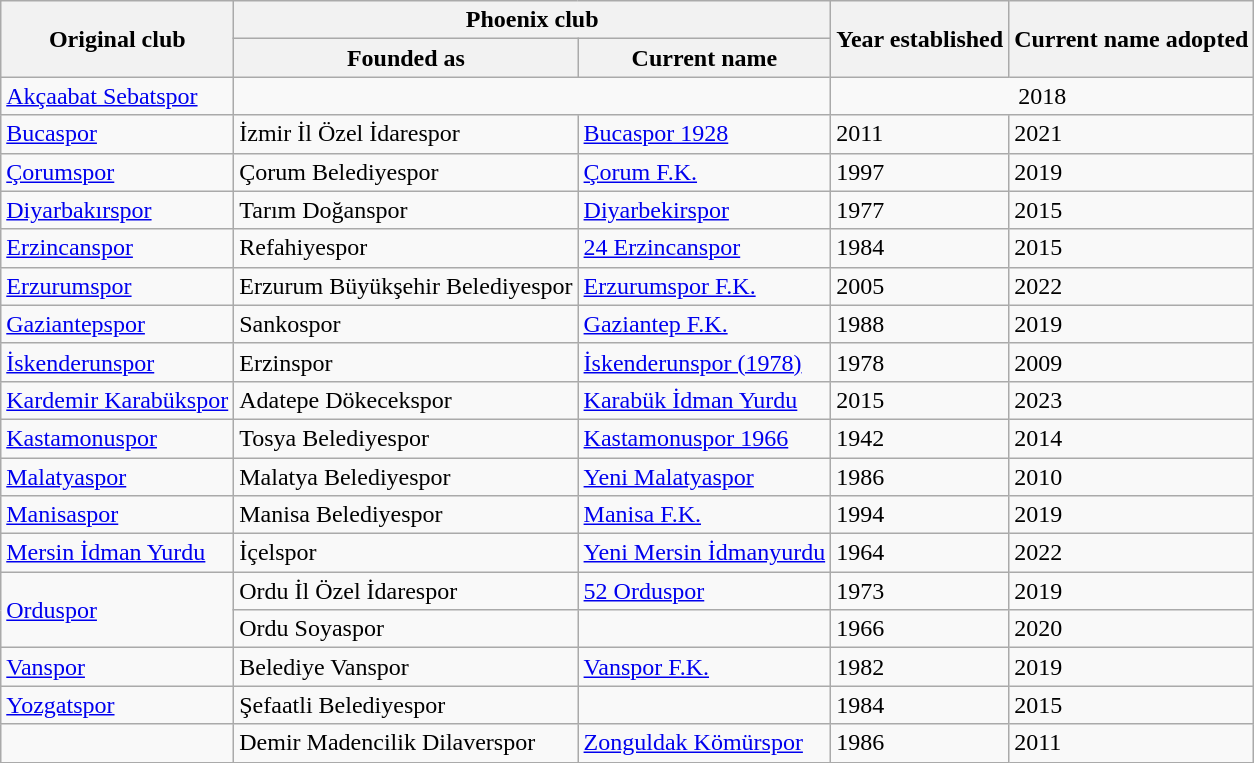<table class="wikitable">
<tr>
<th rowspan=2>Original club</th>
<th colspan=2>Phoenix club</th>
<th rowspan=2>Year established</th>
<th rowspan=2>Current name adopted</th>
</tr>
<tr>
<th>Founded as</th>
<th>Current name</th>
</tr>
<tr>
<td><a href='#'>Akçaabat Sebatspor</a></td>
<td colspan=2 align=center></td>
<td colspan=2 align=center>2018</td>
</tr>
<tr>
<td><a href='#'>Bucaspor</a></td>
<td>İzmir İl Özel İdarespor</td>
<td><a href='#'>Bucaspor 1928</a></td>
<td>2011</td>
<td>2021</td>
</tr>
<tr>
<td><a href='#'>Çorumspor</a></td>
<td>Çorum Belediyespor</td>
<td><a href='#'>Çorum F.K.</a></td>
<td>1997</td>
<td>2019</td>
</tr>
<tr>
<td><a href='#'>Diyarbakırspor</a></td>
<td>Tarım Doğanspor</td>
<td><a href='#'>Diyarbekirspor</a></td>
<td>1977</td>
<td>2015</td>
</tr>
<tr>
<td><a href='#'>Erzincanspor</a></td>
<td>Refahiyespor</td>
<td><a href='#'>24 Erzincanspor</a></td>
<td>1984</td>
<td>2015</td>
</tr>
<tr>
<td><a href='#'>Erzurumspor</a></td>
<td>Erzurum Büyükşehir Belediyespor</td>
<td><a href='#'>Erzurumspor F.K.</a></td>
<td>2005</td>
<td>2022</td>
</tr>
<tr>
<td><a href='#'>Gaziantepspor</a></td>
<td>Sankospor</td>
<td><a href='#'>Gaziantep F.K.</a></td>
<td>1988</td>
<td>2019</td>
</tr>
<tr>
<td><a href='#'>İskenderunspor</a></td>
<td>Erzinspor</td>
<td><a href='#'>İskenderunspor (1978)</a></td>
<td>1978</td>
<td>2009</td>
</tr>
<tr>
<td><a href='#'>Kardemir Karabükspor</a></td>
<td>Adatepe Dökecekspor</td>
<td><a href='#'>Karabük İdman Yurdu</a></td>
<td>2015</td>
<td>2023</td>
</tr>
<tr>
<td><a href='#'>Kastamonuspor</a></td>
<td>Tosya Belediyespor</td>
<td><a href='#'>Kastamonuspor 1966</a></td>
<td>1942</td>
<td>2014</td>
</tr>
<tr>
<td><a href='#'>Malatyaspor</a></td>
<td>Malatya Belediyespor</td>
<td><a href='#'>Yeni Malatyaspor</a></td>
<td>1986</td>
<td>2010</td>
</tr>
<tr>
<td><a href='#'>Manisaspor</a></td>
<td>Manisa Belediyespor</td>
<td><a href='#'>Manisa F.K.</a></td>
<td>1994</td>
<td>2019</td>
</tr>
<tr>
<td><a href='#'>Mersin İdman Yurdu</a></td>
<td>İçelspor</td>
<td><a href='#'>Yeni Mersin İdmanyurdu</a></td>
<td>1964</td>
<td>2022</td>
</tr>
<tr>
<td rowspan="2"><a href='#'>Orduspor</a></td>
<td>Ordu İl Özel İdarespor</td>
<td><a href='#'>52 Orduspor</a></td>
<td>1973</td>
<td>2019</td>
</tr>
<tr>
<td>Ordu Soyaspor</td>
<td></td>
<td>1966</td>
<td>2020</td>
</tr>
<tr>
<td><a href='#'>Vanspor</a></td>
<td>Belediye Vanspor</td>
<td><a href='#'>Vanspor F.K.</a></td>
<td>1982</td>
<td>2019</td>
</tr>
<tr>
<td><a href='#'>Yozgatspor</a></td>
<td>Şefaatli Belediyespor</td>
<td></td>
<td>1984</td>
<td>2015</td>
</tr>
<tr>
<td></td>
<td>Demir Madencilik Dilaverspor</td>
<td><a href='#'>Zonguldak Kömürspor</a></td>
<td>1986</td>
<td>2011</td>
</tr>
</table>
